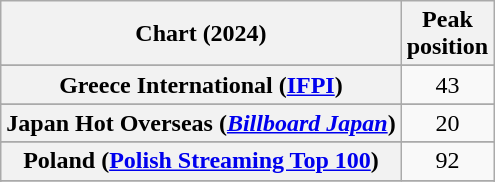<table class="wikitable sortable plainrowheaders" style="text-align:center">
<tr>
<th scope="col">Chart (2024)</th>
<th scope="col">Peak<br>position</th>
</tr>
<tr>
</tr>
<tr>
</tr>
<tr>
</tr>
<tr>
</tr>
<tr>
</tr>
<tr>
</tr>
<tr>
<th scope="row">Greece International (<a href='#'>IFPI</a>)</th>
<td>43</td>
</tr>
<tr>
</tr>
<tr>
<th scope="row">Japan Hot Overseas (<em><a href='#'>Billboard Japan</a></em>)</th>
<td>20</td>
</tr>
<tr>
</tr>
<tr>
</tr>
<tr>
<th scope="row">Poland (<a href='#'>Polish Streaming Top 100</a>)</th>
<td>92</td>
</tr>
<tr>
</tr>
<tr>
</tr>
<tr>
</tr>
<tr>
</tr>
<tr>
</tr>
<tr>
</tr>
<tr>
</tr>
</table>
